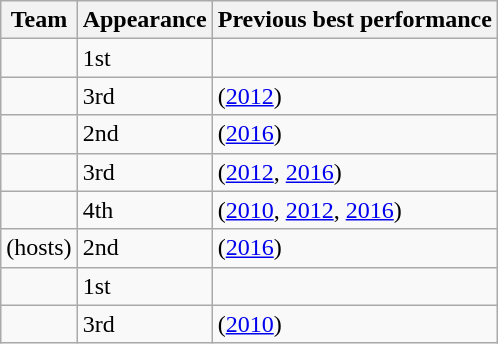<table class="wikitable sortable" style="text-align: left;">
<tr>
<th>Team</th>
<th data-sort-type="number">Appearance</th>
<th>Previous best performance</th>
</tr>
<tr>
<td></td>
<td>1st</td>
<td></td>
</tr>
<tr>
<td></td>
<td>3rd</td>
<td> (<a href='#'>2012</a>)</td>
</tr>
<tr>
<td></td>
<td>2nd</td>
<td> (<a href='#'>2016</a>)</td>
</tr>
<tr>
<td></td>
<td>3rd</td>
<td> (<a href='#'>2012</a>, <a href='#'>2016</a>)</td>
</tr>
<tr>
<td></td>
<td>4th</td>
<td> (<a href='#'>2010</a>, <a href='#'>2012</a>, <a href='#'>2016</a>)</td>
</tr>
<tr>
<td> (hosts)</td>
<td>2nd</td>
<td> (<a href='#'>2016</a>)</td>
</tr>
<tr>
<td></td>
<td>1st</td>
<td></td>
</tr>
<tr>
<td></td>
<td>3rd</td>
<td> (<a href='#'>2010</a>)</td>
</tr>
</table>
